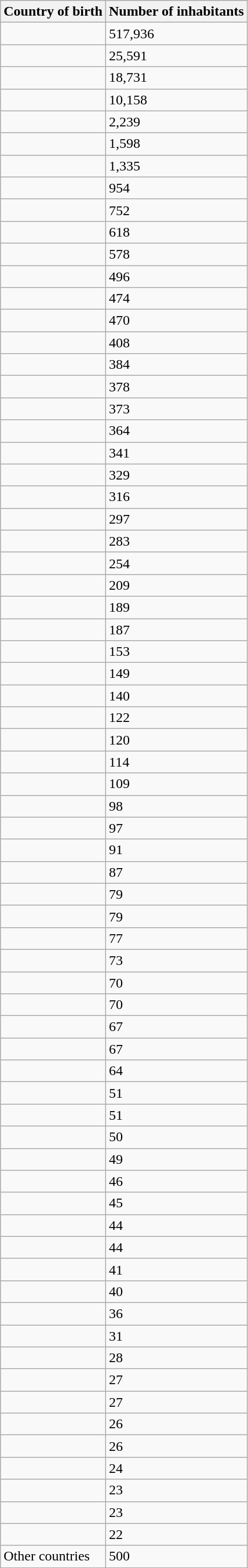<table class="wikitable">
<tr>
<th>Country of birth</th>
<th>Number of inhabitants</th>
</tr>
<tr>
<td></td>
<td>517,936</td>
</tr>
<tr>
<td></td>
<td>25,591</td>
</tr>
<tr>
<td></td>
<td>18,731</td>
</tr>
<tr>
<td></td>
<td>10,158</td>
</tr>
<tr>
<td></td>
<td>2,239</td>
</tr>
<tr>
<td></td>
<td>1,598</td>
</tr>
<tr>
<td></td>
<td>1,335</td>
</tr>
<tr>
<td></td>
<td>954</td>
</tr>
<tr>
<td></td>
<td>752</td>
</tr>
<tr>
<td></td>
<td>618</td>
</tr>
<tr>
<td></td>
<td>578</td>
</tr>
<tr>
<td></td>
<td>496</td>
</tr>
<tr>
<td></td>
<td>474</td>
</tr>
<tr>
<td></td>
<td>470</td>
</tr>
<tr>
<td></td>
<td>408</td>
</tr>
<tr>
<td></td>
<td>384</td>
</tr>
<tr>
<td></td>
<td>378</td>
</tr>
<tr>
<td></td>
<td>373</td>
</tr>
<tr>
<td></td>
<td>364</td>
</tr>
<tr>
<td> </td>
<td>341</td>
</tr>
<tr>
<td></td>
<td>329</td>
</tr>
<tr>
<td></td>
<td>316</td>
</tr>
<tr>
<td></td>
<td>297</td>
</tr>
<tr>
<td></td>
<td>283</td>
</tr>
<tr>
<td></td>
<td>254</td>
</tr>
<tr>
<td></td>
<td>209</td>
</tr>
<tr>
<td></td>
<td>189</td>
</tr>
<tr>
<td></td>
<td>187</td>
</tr>
<tr>
<td></td>
<td>153</td>
</tr>
<tr>
<td></td>
<td>149</td>
</tr>
<tr>
<td></td>
<td>140</td>
</tr>
<tr>
<td></td>
<td>122</td>
</tr>
<tr>
<td></td>
<td>120</td>
</tr>
<tr>
<td></td>
<td>114</td>
</tr>
<tr>
<td></td>
<td>109</td>
</tr>
<tr>
<td></td>
<td>98</td>
</tr>
<tr>
<td></td>
<td>97</td>
</tr>
<tr>
<td></td>
<td>91</td>
</tr>
<tr>
<td></td>
<td>87</td>
</tr>
<tr>
<td></td>
<td>79</td>
</tr>
<tr>
<td></td>
<td>79</td>
</tr>
<tr>
<td></td>
<td>77</td>
</tr>
<tr>
<td></td>
<td>73</td>
</tr>
<tr>
<td></td>
<td>70</td>
</tr>
<tr>
<td></td>
<td>70</td>
</tr>
<tr>
<td></td>
<td>67</td>
</tr>
<tr>
<td></td>
<td>67</td>
</tr>
<tr>
<td></td>
<td>64</td>
</tr>
<tr>
<td></td>
<td>51</td>
</tr>
<tr>
<td></td>
<td>51</td>
</tr>
<tr>
<td></td>
<td>50</td>
</tr>
<tr>
<td></td>
<td>49</td>
</tr>
<tr>
<td></td>
<td>46</td>
</tr>
<tr>
<td></td>
<td>45</td>
</tr>
<tr>
<td></td>
<td>44</td>
</tr>
<tr>
<td></td>
<td>44</td>
</tr>
<tr>
<td></td>
<td>41</td>
</tr>
<tr>
<td></td>
<td>40</td>
</tr>
<tr>
<td></td>
<td>36</td>
</tr>
<tr>
<td></td>
<td>31</td>
</tr>
<tr>
<td></td>
<td>28</td>
</tr>
<tr>
<td></td>
<td>27</td>
</tr>
<tr>
<td></td>
<td>27</td>
</tr>
<tr>
<td></td>
<td>26</td>
</tr>
<tr>
<td></td>
<td>26</td>
</tr>
<tr>
<td></td>
<td>24</td>
</tr>
<tr>
<td></td>
<td>23</td>
</tr>
<tr>
<td></td>
<td>23</td>
</tr>
<tr>
<td></td>
<td>22</td>
</tr>
<tr>
<td>Other countries</td>
<td>500</td>
</tr>
<tr>
</tr>
</table>
